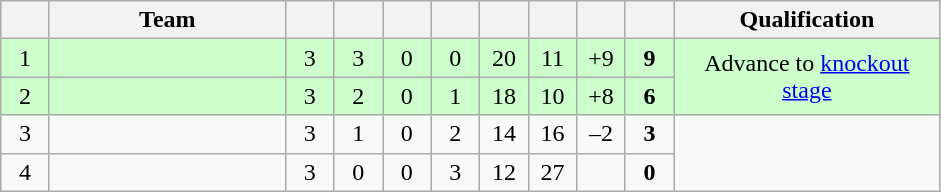<table class="wikitable" style="text-align: center;">
<tr>
<th width="25"></th>
<th width="150">Team</th>
<th width="25"></th>
<th width="25"></th>
<th width="25"></th>
<th width="25"></th>
<th width="25"></th>
<th width="25"></th>
<th width="25"></th>
<th width="25"></th>
<th width="170">Qualification</th>
</tr>
<tr align=center style="background:#ccffcc;">
<td>1</td>
<td style="text-align:left;"></td>
<td>3</td>
<td>3</td>
<td>0</td>
<td>0</td>
<td>20</td>
<td>11</td>
<td>+9</td>
<td><strong>9</strong></td>
<td rowspan="2">Advance to <a href='#'>knockout stage</a></td>
</tr>
<tr align=center style="background:#ccffcc;">
<td>2</td>
<td style="text-align:left;"></td>
<td>3</td>
<td>2</td>
<td>0</td>
<td>1</td>
<td>18</td>
<td>10</td>
<td>+8</td>
<td><strong>6</strong></td>
</tr>
<tr align=center>
<td>3</td>
<td style="text-align:left;"></td>
<td>3</td>
<td>1</td>
<td>0</td>
<td>2</td>
<td>14</td>
<td>16</td>
<td>–2</td>
<td><strong>3</strong></td>
<td rowspan="2"></td>
</tr>
<tr align=center>
<td>4</td>
<td style="text-align:left;"></td>
<td>3</td>
<td>0</td>
<td>0</td>
<td>3</td>
<td>12</td>
<td>27</td>
<td></td>
<td><strong>0</strong></td>
</tr>
</table>
